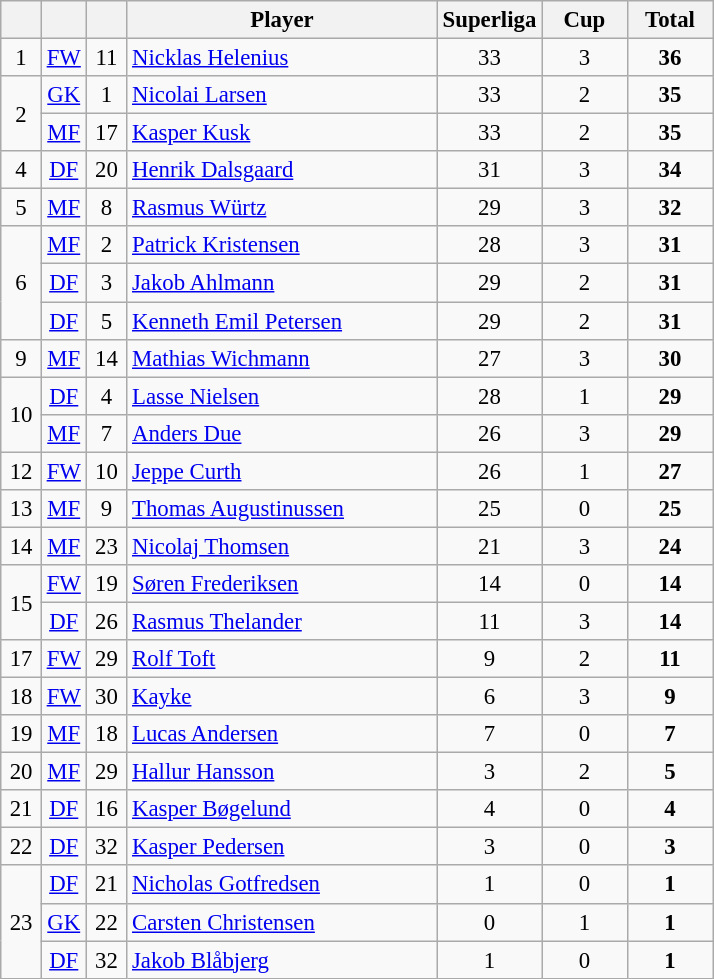<table class="wikitable sortable" style="font-size: 95%; text-align: center;">
<tr>
<th width=20></th>
<th width=20></th>
<th width=20></th>
<th width=200>Player</th>
<th width=50>Superliga</th>
<th width=50>Cup</th>
<th width=50>Total</th>
</tr>
<tr>
<td rowspan=1>1</td>
<td><a href='#'>FW</a></td>
<td>11</td>
<td align=left> <a href='#'>Nicklas Helenius</a></td>
<td>33</td>
<td>3</td>
<td><strong>36</strong></td>
</tr>
<tr>
<td rowspan=2>2</td>
<td><a href='#'>GK</a></td>
<td>1</td>
<td align=left> <a href='#'>Nicolai Larsen</a></td>
<td>33</td>
<td>2</td>
<td><strong>35</strong></td>
</tr>
<tr>
<td><a href='#'>MF</a></td>
<td>17</td>
<td align=left> <a href='#'>Kasper Kusk</a></td>
<td>33</td>
<td>2</td>
<td><strong>35</strong></td>
</tr>
<tr>
<td rowspan=1>4</td>
<td><a href='#'>DF</a></td>
<td>20</td>
<td align=left> <a href='#'>Henrik Dalsgaard</a></td>
<td>31</td>
<td>3</td>
<td><strong>34</strong></td>
</tr>
<tr>
<td rowspan=1>5</td>
<td><a href='#'>MF</a></td>
<td>8</td>
<td align=left> <a href='#'>Rasmus Würtz</a></td>
<td>29</td>
<td>3</td>
<td><strong>32</strong></td>
</tr>
<tr>
<td rowspan=3>6</td>
<td><a href='#'>MF</a></td>
<td>2</td>
<td align=left> <a href='#'>Patrick Kristensen</a></td>
<td>28</td>
<td>3</td>
<td><strong>31</strong></td>
</tr>
<tr>
<td><a href='#'>DF</a></td>
<td>3</td>
<td align=left> <a href='#'>Jakob Ahlmann</a></td>
<td>29</td>
<td>2</td>
<td><strong>31</strong></td>
</tr>
<tr>
<td><a href='#'>DF</a></td>
<td>5</td>
<td align=left> <a href='#'>Kenneth Emil Petersen</a></td>
<td>29</td>
<td>2</td>
<td><strong>31</strong></td>
</tr>
<tr>
<td rowspan=1>9</td>
<td><a href='#'>MF</a></td>
<td>14</td>
<td align=left> <a href='#'>Mathias Wichmann</a></td>
<td>27</td>
<td>3</td>
<td><strong>30</strong></td>
</tr>
<tr>
<td rowspan=2>10</td>
<td><a href='#'>DF</a></td>
<td>4</td>
<td align=left> <a href='#'>Lasse Nielsen</a></td>
<td>28</td>
<td>1</td>
<td><strong>29</strong></td>
</tr>
<tr>
<td><a href='#'>MF</a></td>
<td>7</td>
<td align=left> <a href='#'>Anders Due</a></td>
<td>26</td>
<td>3</td>
<td><strong>29</strong></td>
</tr>
<tr>
<td rowspan=1>12</td>
<td><a href='#'>FW</a></td>
<td>10</td>
<td align=left> <a href='#'>Jeppe Curth</a></td>
<td>26</td>
<td>1</td>
<td><strong>27</strong></td>
</tr>
<tr>
<td rowspan=1>13</td>
<td><a href='#'>MF</a></td>
<td>9</td>
<td align=left> <a href='#'>Thomas Augustinussen</a></td>
<td>25</td>
<td>0</td>
<td><strong>25</strong></td>
</tr>
<tr>
<td rowspan=1>14</td>
<td><a href='#'>MF</a></td>
<td>23</td>
<td align=left> <a href='#'>Nicolaj Thomsen</a></td>
<td>21</td>
<td>3</td>
<td><strong>24</strong></td>
</tr>
<tr>
<td rowspan=2>15</td>
<td><a href='#'>FW</a></td>
<td>19</td>
<td align=left> <a href='#'>Søren Frederiksen</a></td>
<td>14</td>
<td>0</td>
<td><strong>14</strong></td>
</tr>
<tr>
<td><a href='#'>DF</a></td>
<td>26</td>
<td align=left> <a href='#'>Rasmus Thelander</a></td>
<td>11</td>
<td>3</td>
<td><strong>14</strong></td>
</tr>
<tr>
<td rowspan=1>17</td>
<td><a href='#'>FW</a></td>
<td>29</td>
<td align=left> <a href='#'>Rolf Toft</a></td>
<td>9</td>
<td>2</td>
<td><strong>11</strong></td>
</tr>
<tr>
<td rowspan=1>18</td>
<td><a href='#'>FW</a></td>
<td>30</td>
<td align=left> <a href='#'>Kayke</a></td>
<td>6</td>
<td>3</td>
<td><strong>9</strong></td>
</tr>
<tr>
<td rowspan=1>19</td>
<td><a href='#'>MF</a></td>
<td>18</td>
<td align=left> <a href='#'>Lucas Andersen</a></td>
<td>7</td>
<td>0</td>
<td><strong>7</strong></td>
</tr>
<tr>
<td rowspan=1>20</td>
<td><a href='#'>MF</a></td>
<td>29</td>
<td align=left> <a href='#'>Hallur Hansson</a></td>
<td>3</td>
<td>2</td>
<td><strong>5</strong></td>
</tr>
<tr>
<td rowspan=1>21</td>
<td><a href='#'>DF</a></td>
<td>16</td>
<td align=left> <a href='#'>Kasper Bøgelund</a></td>
<td>4</td>
<td>0</td>
<td><strong>4</strong></td>
</tr>
<tr>
<td rowspan=1>22</td>
<td><a href='#'>DF</a></td>
<td>32</td>
<td align=left> <a href='#'>Kasper Pedersen</a></td>
<td>3</td>
<td>0</td>
<td><strong>3</strong></td>
</tr>
<tr>
<td rowspan=3>23</td>
<td><a href='#'>DF</a></td>
<td>21</td>
<td align=left> <a href='#'>Nicholas Gotfredsen</a></td>
<td>1</td>
<td>0</td>
<td><strong>1</strong></td>
</tr>
<tr>
<td><a href='#'>GK</a></td>
<td>22</td>
<td align=left> <a href='#'>Carsten Christensen</a></td>
<td>0</td>
<td>1</td>
<td><strong>1</strong></td>
</tr>
<tr>
<td><a href='#'>DF</a></td>
<td>32</td>
<td align=left> <a href='#'>Jakob Blåbjerg</a></td>
<td>1</td>
<td>0</td>
<td><strong>1</strong></td>
</tr>
</table>
